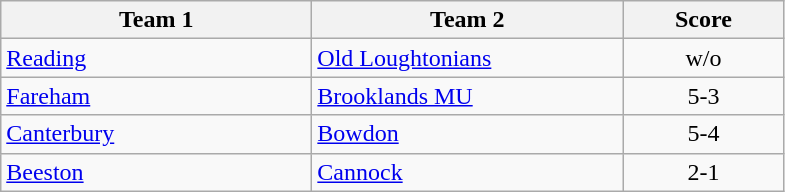<table class="wikitable" style="font-size: 100%">
<tr>
<th width=200>Team 1</th>
<th width=200>Team 2</th>
<th width=100>Score</th>
</tr>
<tr>
<td><a href='#'>Reading</a></td>
<td><a href='#'>Old Loughtonians</a></td>
<td align=center>w/o</td>
</tr>
<tr>
<td><a href='#'>Fareham</a></td>
<td><a href='#'>Brooklands MU</a></td>
<td align=center>5-3</td>
</tr>
<tr>
<td><a href='#'>Canterbury</a></td>
<td><a href='#'>Bowdon</a></td>
<td align=center>5-4</td>
</tr>
<tr>
<td><a href='#'>Beeston</a></td>
<td><a href='#'>Cannock</a></td>
<td align=center>2-1</td>
</tr>
</table>
